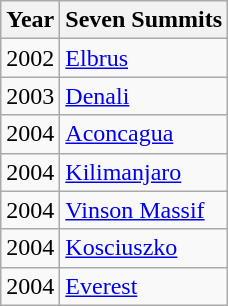<table class="wikitable">
<tr>
<th>Year</th>
<th>Seven Summits</th>
</tr>
<tr>
<td>2002</td>
<td><a href='#'>Elbrus</a></td>
</tr>
<tr>
<td>2003</td>
<td><a href='#'>Denali</a></td>
</tr>
<tr>
<td>2004</td>
<td><a href='#'>Aconcagua</a></td>
</tr>
<tr>
<td>2004</td>
<td><a href='#'>Kilimanjaro</a></td>
</tr>
<tr>
<td>2004</td>
<td><a href='#'>Vinson Massif</a></td>
</tr>
<tr>
<td>2004</td>
<td><a href='#'>Kosciuszko</a></td>
</tr>
<tr>
<td>2004</td>
<td><a href='#'>Everest</a></td>
</tr>
</table>
